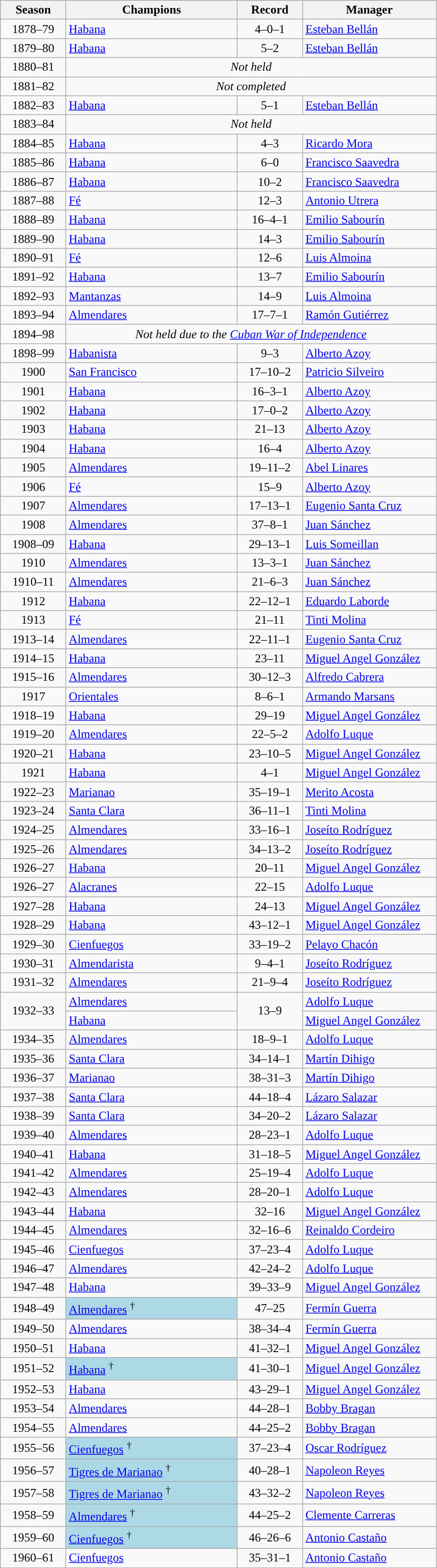<table class="wikitable sortable">
<tr>
<th width="80">Season</th>
<th width="220">Champions</th>
<th width="80">Record</th>
<th width="170">Manager</th>
</tr>
<tr>
<td align="center">1878–79</td>
<td><a href='#'>Habana</a> </td>
<td align="center">4–0–1</td>
<td><a href='#'>Esteban Bellán</a></td>
</tr>
<tr>
<td align="center">1879–80</td>
<td><a href='#'>Habana</a> </td>
<td align="center">5–2</td>
<td><a href='#'>Esteban Bellán</a></td>
</tr>
<tr>
<td align="center">1880–81</td>
<td colspan="3" align="center"><em>Not held</em></td>
</tr>
<tr>
<td align="center">1881–82</td>
<td colspan="3" align="center"><em>Not completed</em></td>
</tr>
<tr>
<td align="center">1882–83</td>
<td><a href='#'>Habana</a> </td>
<td align="center">5–1</td>
<td><a href='#'>Esteban Bellán</a></td>
</tr>
<tr>
<td align="center">1883–84</td>
<td colspan="3" align="center"><em>Not held</em></td>
</tr>
<tr>
<td align="center">1884–85</td>
<td><a href='#'>Habana</a> </td>
<td align="center">4–3</td>
<td><a href='#'>Ricardo Mora</a></td>
</tr>
<tr>
<td align="center">1885–86</td>
<td><a href='#'>Habana</a> </td>
<td align="center">6–0</td>
<td><a href='#'>Francisco Saavedra</a></td>
</tr>
<tr>
<td align="center">1886–87</td>
<td><a href='#'>Habana</a> </td>
<td align="center">10–2</td>
<td><a href='#'>Francisco Saavedra</a></td>
</tr>
<tr>
<td align="center">1887–88</td>
<td><a href='#'>Fé</a> </td>
<td align="center">12–3</td>
<td><a href='#'>Antonio Utrera</a></td>
</tr>
<tr>
<td align="center">1888–89</td>
<td><a href='#'>Habana</a> </td>
<td align="center">16–4–1</td>
<td><a href='#'>Emilio Sabourín</a></td>
</tr>
<tr>
<td align="center">1889–90</td>
<td><a href='#'>Habana</a> </td>
<td align="center">14–3</td>
<td><a href='#'>Emilio Sabourín</a></td>
</tr>
<tr>
<td align="center">1890–91</td>
<td><a href='#'>Fé</a> </td>
<td align="center">12–6</td>
<td><a href='#'>Luis Almoina</a></td>
</tr>
<tr>
<td align="center">1891–92</td>
<td><a href='#'>Habana</a> </td>
<td align="center">13–7</td>
<td><a href='#'>Emilio Sabourín</a></td>
</tr>
<tr>
<td align="center">1892–93</td>
<td><a href='#'>Mantanzas</a> </td>
<td align="center">14–9</td>
<td><a href='#'>Luis Almoina</a></td>
</tr>
<tr>
<td align="center">1893–94</td>
<td><a href='#'>Almendares</a> </td>
<td align="center">17–7–1</td>
<td><a href='#'>Ramón Gutiérrez</a></td>
</tr>
<tr>
<td align="center">1894–98</td>
<td colspan="3" align="center"><em>Not held due to the <a href='#'>Cuban War of Independence</a></em></td>
</tr>
<tr>
<td align="center">1898–99</td>
<td><a href='#'>Habanista</a> </td>
<td align="center">9–3</td>
<td><a href='#'>Alberto Azoy</a></td>
</tr>
<tr>
<td align="center">1900</td>
<td><a href='#'>San Francisco</a> </td>
<td align="center">17–10–2</td>
<td><a href='#'>Patricio Silveiro</a></td>
</tr>
<tr>
<td align="center">1901</td>
<td><a href='#'>Habana</a> </td>
<td align="center">16–3–1</td>
<td><a href='#'>Alberto Azoy</a></td>
</tr>
<tr>
<td align="center">1902</td>
<td><a href='#'>Habana</a> </td>
<td align="center">17–0–2</td>
<td><a href='#'>Alberto Azoy</a></td>
</tr>
<tr>
<td align="center">1903</td>
<td><a href='#'>Habana</a> </td>
<td align="center">21–13</td>
<td><a href='#'>Alberto Azoy</a></td>
</tr>
<tr>
<td align="center">1904</td>
<td><a href='#'>Habana</a> </td>
<td align="center">16–4</td>
<td><a href='#'>Alberto Azoy</a></td>
</tr>
<tr>
<td align="center">1905</td>
<td><a href='#'>Almendares</a> </td>
<td align="center">19–11–2</td>
<td><a href='#'>Abel Linares</a></td>
</tr>
<tr>
<td align="center">1906</td>
<td><a href='#'>Fé</a> </td>
<td align="center">15–9</td>
<td><a href='#'>Alberto Azoy</a></td>
</tr>
<tr>
<td align="center">1907</td>
<td><a href='#'>Almendares</a> </td>
<td align="center">17–13–1</td>
<td><a href='#'>Eugenio Santa Cruz</a></td>
</tr>
<tr>
<td align="center">1908</td>
<td><a href='#'>Almendares</a> </td>
<td align="center">37–8–1</td>
<td><a href='#'>Juan Sánchez</a></td>
</tr>
<tr>
<td align="center">1908–09</td>
<td><a href='#'>Habana</a> </td>
<td align="center">29–13–1</td>
<td><a href='#'>Luis Someillan</a></td>
</tr>
<tr>
<td align="center">1910</td>
<td><a href='#'>Almendares</a> </td>
<td align="center">13–3–1</td>
<td><a href='#'>Juan Sánchez</a></td>
</tr>
<tr>
<td align="center">1910–11</td>
<td><a href='#'>Almendares</a> </td>
<td align="center">21–6–3</td>
<td><a href='#'>Juan Sánchez</a></td>
</tr>
<tr>
<td align="center">1912</td>
<td><a href='#'>Habana</a> </td>
<td align="center">22–12–1</td>
<td><a href='#'>Eduardo Laborde</a></td>
</tr>
<tr>
<td align="center">1913</td>
<td><a href='#'>Fé</a> </td>
<td align="center">21–11</td>
<td><a href='#'>Tinti Molina</a></td>
</tr>
<tr>
<td align="center">1913–14</td>
<td><a href='#'>Almendares</a> </td>
<td align="center">22–11–1</td>
<td><a href='#'>Eugenio Santa Cruz</a></td>
</tr>
<tr>
<td align="center">1914–15</td>
<td><a href='#'>Habana</a> </td>
<td align="center">23–11</td>
<td><a href='#'>Miguel Angel González</a></td>
</tr>
<tr>
<td align="center">1915–16</td>
<td><a href='#'>Almendares</a> </td>
<td align="center">30–12–3</td>
<td><a href='#'>Alfredo Cabrera</a></td>
</tr>
<tr>
<td align="center">1917</td>
<td><a href='#'>Orientales</a> </td>
<td align="center">8–6–1</td>
<td><a href='#'>Armando Marsans</a></td>
</tr>
<tr>
<td align="center">1918–19</td>
<td><a href='#'>Habana</a> </td>
<td align="center">29–19</td>
<td><a href='#'>Miguel Angel González</a></td>
</tr>
<tr>
<td align="center">1919–20</td>
<td><a href='#'>Almendares</a> </td>
<td align="center">22–5–2</td>
<td><a href='#'>Adolfo Luque</a></td>
</tr>
<tr>
<td align="center">1920–21</td>
<td><a href='#'>Habana</a> </td>
<td align="center">23–10–5</td>
<td><a href='#'>Miguel Angel González</a></td>
</tr>
<tr>
<td align="center">1921</td>
<td><a href='#'>Habana</a> </td>
<td align="center">4–1</td>
<td><a href='#'>Miguel Angel González</a></td>
</tr>
<tr>
<td align="center">1922–23</td>
<td><a href='#'>Marianao</a> </td>
<td align="center">35–19–1</td>
<td><a href='#'>Merito Acosta</a></td>
</tr>
<tr>
<td align="center">1923–24</td>
<td><a href='#'>Santa Clara</a> </td>
<td align="center">36–11–1</td>
<td><a href='#'>Tinti Molina</a></td>
</tr>
<tr>
<td align="center">1924–25</td>
<td><a href='#'>Almendares</a> </td>
<td align="center">33–16–1</td>
<td><a href='#'>Joseíto Rodríguez</a></td>
</tr>
<tr>
<td align="center">1925–26</td>
<td><a href='#'>Almendares</a> </td>
<td align="center">34–13–2</td>
<td><a href='#'>Joseíto Rodríguez</a></td>
</tr>
<tr>
<td align="center">1926–27</td>
<td><a href='#'>Habana</a> </td>
<td align="center">20–11</td>
<td><a href='#'>Miguel Angel González</a></td>
</tr>
<tr>
<td align="center">1926–27 </td>
<td><a href='#'>Alacranes</a> </td>
<td align="center">22–15</td>
<td><a href='#'>Adolfo Luque</a></td>
</tr>
<tr>
<td align="center">1927–28</td>
<td><a href='#'>Habana</a> </td>
<td align="center">24–13</td>
<td><a href='#'>Miguel Angel González</a></td>
</tr>
<tr>
<td align="center">1928–29</td>
<td><a href='#'>Habana</a> </td>
<td align="center">43–12–1</td>
<td><a href='#'>Miguel Angel González</a></td>
</tr>
<tr>
<td align="center">1929–30</td>
<td><a href='#'>Cienfuegos</a></td>
<td align="center">33–19–2</td>
<td><a href='#'>Pelayo Chacón</a></td>
</tr>
<tr>
<td align="center">1930–31 </td>
<td><a href='#'>Almendarista</a> </td>
<td align="center">9–4–1</td>
<td><a href='#'>Joseíto Rodríguez</a></td>
</tr>
<tr>
<td align="center">1931–32</td>
<td><a href='#'>Almendares</a> </td>
<td align="center">21–9–4</td>
<td><a href='#'>Joseíto Rodríguez</a></td>
</tr>
<tr>
<td align="center" rowspan=2>1932–33</td>
<td><a href='#'>Almendares</a> </td>
<td align="center" rowspan=2>13–9</td>
<td><a href='#'>Adolfo Luque</a></td>
</tr>
<tr>
<td><a href='#'>Habana</a> </td>
<td><a href='#'>Miguel Angel González</a></td>
</tr>
<tr>
<td align="center">1934–35</td>
<td><a href='#'>Almendares</a> </td>
<td align="center">18–9–1</td>
<td><a href='#'>Adolfo Luque</a></td>
</tr>
<tr>
<td align="center">1935–36</td>
<td><a href='#'>Santa Clara</a> </td>
<td align="center">34–14–1</td>
<td><a href='#'>Martín Dihigo</a></td>
</tr>
<tr>
<td align="center">1936–37</td>
<td><a href='#'>Marianao</a> </td>
<td align="center">38–31–3</td>
<td><a href='#'>Martín Dihigo</a></td>
</tr>
<tr>
<td align="center">1937–38</td>
<td><a href='#'>Santa Clara</a> </td>
<td align="center">44–18–4</td>
<td><a href='#'>Lázaro Salazar</a></td>
</tr>
<tr>
<td align="center">1938–39</td>
<td><a href='#'>Santa Clara</a> </td>
<td align="center">34–20–2</td>
<td><a href='#'>Lázaro Salazar</a></td>
</tr>
<tr>
<td align="center">1939–40</td>
<td><a href='#'>Almendares</a> </td>
<td align="center">28–23–1</td>
<td><a href='#'>Adolfo Luque</a></td>
</tr>
<tr>
<td align="center">1940–41</td>
<td><a href='#'>Habana</a> </td>
<td align="center">31–18–5</td>
<td><a href='#'>Miguel Angel González</a></td>
</tr>
<tr>
<td align="center">1941–42</td>
<td><a href='#'>Almendares</a> </td>
<td align="center">25–19–4</td>
<td><a href='#'>Adolfo Luque</a></td>
</tr>
<tr>
<td align="center">1942–43</td>
<td><a href='#'>Almendares</a> </td>
<td align="center">28–20–1</td>
<td><a href='#'>Adolfo Luque</a></td>
</tr>
<tr>
<td align="center">1943–44</td>
<td><a href='#'>Habana</a> </td>
<td align="center">32–16</td>
<td><a href='#'>Miguel Angel González</a></td>
</tr>
<tr>
<td align="center">1944–45</td>
<td><a href='#'>Almendares</a> </td>
<td align="center">32–16–6</td>
<td><a href='#'>Reinaldo Cordeiro</a></td>
</tr>
<tr>
<td align="center">1945–46</td>
<td><a href='#'>Cienfuegos</a> </td>
<td align="center">37–23–4</td>
<td><a href='#'>Adolfo Luque</a></td>
</tr>
<tr>
<td align="center">1946–47</td>
<td><a href='#'>Almendares</a> </td>
<td align="center">42–24–2</td>
<td><a href='#'>Adolfo Luque</a></td>
</tr>
<tr>
<td align="center">1947–48</td>
<td><a href='#'>Habana</a> </td>
<td align="center">39–33–9</td>
<td><a href='#'>Miguel Angel González</a></td>
</tr>
<tr>
<td align="center">1948–49</td>
<td style="background-color:#add8e6"><a href='#'>Almendares</a>  <sup>†</sup></td>
<td align="center">47–25</td>
<td><a href='#'>Fermín Guerra</a></td>
</tr>
<tr>
<td align="center">1949–50</td>
<td><a href='#'>Almendares</a> </td>
<td align="center">38–34–4</td>
<td><a href='#'>Fermín Guerra</a></td>
</tr>
<tr>
<td align="center">1950–51</td>
<td><a href='#'>Habana</a> </td>
<td align="center">41–32–1</td>
<td><a href='#'>Miguel Angel González</a></td>
</tr>
<tr>
<td align="center">1951–52</td>
<td style="background-color:#add8e6"><a href='#'>Habana</a>  <sup>†</sup></td>
<td align="center">41–30–1</td>
<td><a href='#'>Miguel Angel González</a></td>
</tr>
<tr>
<td align="center">1952–53</td>
<td><a href='#'>Habana</a> </td>
<td align="center">43–29–1</td>
<td><a href='#'>Miguel Angel González</a></td>
</tr>
<tr>
<td align="center">1953–54</td>
<td><a href='#'>Almendares</a> </td>
<td align="center">44–28–1</td>
<td><a href='#'>Bobby Bragan</a></td>
</tr>
<tr>
<td align="center">1954–55</td>
<td><a href='#'>Almendares</a> </td>
<td align="center">44–25–2</td>
<td><a href='#'>Bobby Bragan</a></td>
</tr>
<tr>
<td align="center">1955–56</td>
<td style="background-color:#add8e6"><a href='#'>Cienfuegos</a>  <sup>†</sup></td>
<td align="center">37–23–4</td>
<td><a href='#'>Oscar Rodríguez</a></td>
</tr>
<tr>
<td align="center">1956–57</td>
<td style="background-color:#add8e6"><a href='#'>Tigres de Marianao</a>  <sup>†</sup></td>
<td align="center">40–28–1</td>
<td><a href='#'>Napoleon Reyes</a></td>
</tr>
<tr>
<td align="center">1957–58</td>
<td style="background-color:#add8e6"><a href='#'>Tigres de Marianao</a>  <sup>†</sup></td>
<td align="center">43–32–2</td>
<td><a href='#'>Napoleon Reyes</a></td>
</tr>
<tr>
<td align="center">1958–59</td>
<td style="background-color:#add8e6"><a href='#'>Almendares</a>  <sup>†</sup></td>
<td align="center">44–25–2</td>
<td><a href='#'>Clemente Carreras</a></td>
</tr>
<tr>
<td align="center">1959–60</td>
<td style="background-color:#add8e6"><a href='#'>Cienfuegos</a>  <sup>†</sup></td>
<td align="center">46–26–6</td>
<td><a href='#'>Antonio Castaño</a></td>
</tr>
<tr>
<td align="center">1960–61</td>
<td><a href='#'>Cienfuegos</a> </td>
<td align="center">35–31–1</td>
<td><a href='#'>Antonio Castaño</a></td>
</tr>
</table>
